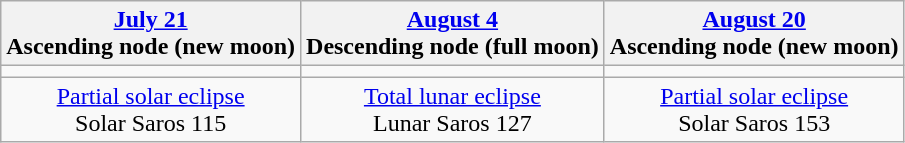<table class="wikitable">
<tr>
<th><a href='#'>July 21</a><br>Ascending node (new moon)</th>
<th><a href='#'>August 4</a><br>Descending node (full moon)</th>
<th><a href='#'>August 20</a><br>Ascending node (new moon)</th>
</tr>
<tr>
<td></td>
<td></td>
<td></td>
</tr>
<tr align=center>
<td><a href='#'>Partial solar eclipse</a><br>Solar Saros 115</td>
<td><a href='#'>Total lunar eclipse</a><br>Lunar Saros 127</td>
<td><a href='#'>Partial solar eclipse</a><br>Solar Saros 153</td>
</tr>
</table>
